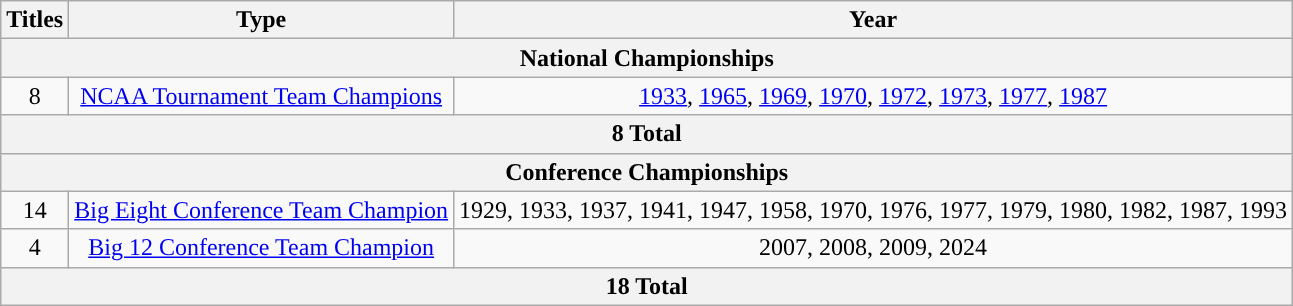<table class="wikitable" style="text-align:center">
<tr>
<th>Titles</th>
<th>Type</th>
<th>Year</th>
</tr>
<tr>
<th colspan=3>National Championships</th>
</tr>
<tr>
<td>8</td>
<td><a href='#'>NCAA Tournament Team Champions</a></td>
<td><a href='#'>1933</a>, <a href='#'>1965</a>, <a href='#'>1969</a>, <a href='#'>1970</a>, <a href='#'>1972</a>, <a href='#'>1973</a>, <a href='#'>1977</a>, <a href='#'>1987</a></td>
</tr>
<tr>
<th colspan=3>8 Total</th>
</tr>
<tr>
<th colspan=8>Conference Championships</th>
</tr>
<tr>
<td>14</td>
<td><a href='#'>Big Eight Conference Team Champion</a></td>
<td>1929, 1933, 1937, 1941, 1947, 1958, 1970, 1976, 1977, 1979, 1980, 1982, 1987, 1993</td>
</tr>
<tr>
<td>4</td>
<td><a href='#'>Big 12 Conference Team Champion</a></td>
<td>2007, 2008, 2009, 2024</td>
</tr>
<tr>
<th colspan=3>18 Total</th>
</tr>
</table>
